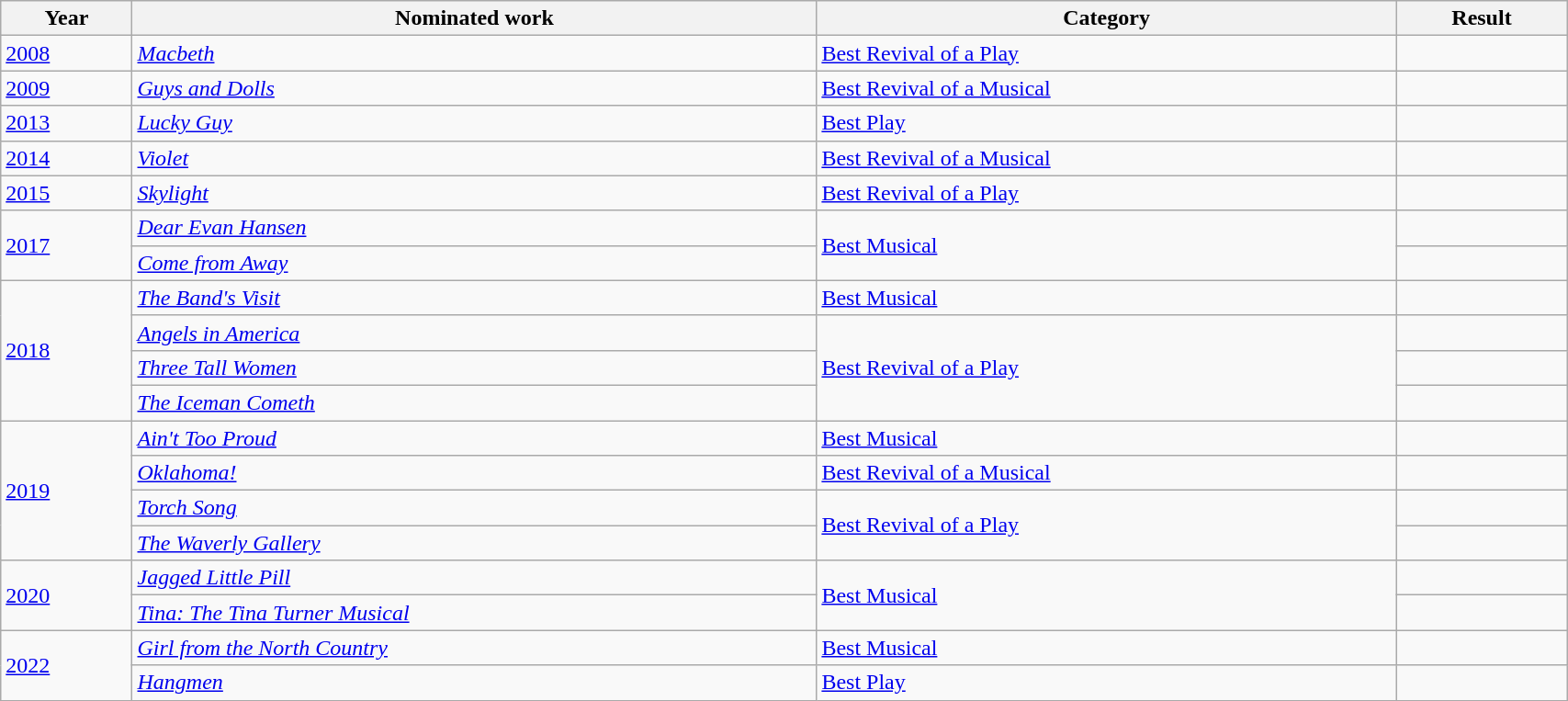<table class=wikitable width=90%>
<tr>
<th>Year</th>
<th>Nominated work</th>
<th>Category</th>
<th>Result</th>
</tr>
<tr>
<td><a href='#'>2008</a></td>
<td><em><a href='#'>Macbeth</a></em></td>
<td><a href='#'>Best Revival of a Play</a></td>
<td></td>
</tr>
<tr>
<td><a href='#'>2009</a></td>
<td><em><a href='#'>Guys and Dolls</a></em></td>
<td><a href='#'>Best Revival of a Musical</a></td>
<td></td>
</tr>
<tr>
<td><a href='#'>2013</a></td>
<td><em><a href='#'> Lucky Guy</a></em></td>
<td><a href='#'>Best Play</a></td>
<td></td>
</tr>
<tr>
<td><a href='#'>2014</a></td>
<td><em><a href='#'> Violet</a></em></td>
<td><a href='#'>Best Revival of a Musical</a></td>
<td></td>
</tr>
<tr>
<td><a href='#'>2015</a></td>
<td><em><a href='#'> Skylight</a></em></td>
<td><a href='#'>Best Revival of a Play</a></td>
<td></td>
</tr>
<tr>
<td rowspan="2"><a href='#'>2017</a></td>
<td><em><a href='#'>Dear Evan Hansen</a></em></td>
<td rowspan="2"><a href='#'>Best Musical</a></td>
<td></td>
</tr>
<tr>
<td><em><a href='#'>Come from Away</a></em></td>
<td></td>
</tr>
<tr>
<td rowspan="4"><a href='#'>2018</a></td>
<td><em><a href='#'> The Band's Visit</a></em></td>
<td><a href='#'>Best Musical</a></td>
<td></td>
</tr>
<tr>
<td><em><a href='#'>Angels in America</a></em></td>
<td rowspan="3"><a href='#'>Best Revival of a Play</a></td>
<td></td>
</tr>
<tr>
<td><em><a href='#'>Three Tall Women</a></em></td>
<td></td>
</tr>
<tr>
<td><em><a href='#'>The Iceman Cometh</a></em></td>
<td></td>
</tr>
<tr>
<td rowspan="4"><a href='#'> 2019</a></td>
<td><em><a href='#'>Ain't Too Proud</a></em></td>
<td><a href='#'>Best Musical</a></td>
<td></td>
</tr>
<tr>
<td><em><a href='#'>Oklahoma!</a></em></td>
<td><a href='#'> Best Revival of a Musical</a></td>
<td></td>
</tr>
<tr>
<td><em><a href='#'> Torch Song</a></em></td>
<td rowspan="2"><a href='#'>Best Revival of a Play</a></td>
<td></td>
</tr>
<tr>
<td><em><a href='#'>The Waverly Gallery</a></em></td>
<td></td>
</tr>
<tr>
<td rowspan="2"><a href='#'> 2020</a></td>
<td><em><a href='#'> Jagged Little Pill</a></em></td>
<td rowspan="2"><a href='#'>Best Musical</a></td>
<td></td>
</tr>
<tr>
<td><em><a href='#'> Tina: The Tina Turner Musical</a></em></td>
<td></td>
</tr>
<tr>
<td rowspan="2"><a href='#'> 2022</a></td>
<td><em><a href='#'> Girl from the North Country</a></em></td>
<td><a href='#'>Best Musical</a></td>
<td></td>
</tr>
<tr>
<td><em><a href='#'> Hangmen</a></em></td>
<td><a href='#'>Best Play</a></td>
<td></td>
</tr>
</table>
